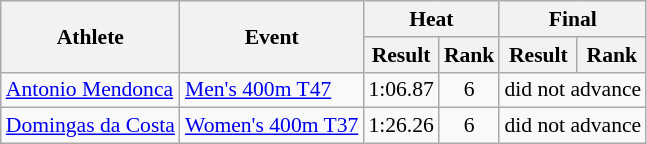<table class=wikitable style="font-size:90%">
<tr>
<th rowspan="2">Athlete</th>
<th rowspan="2">Event</th>
<th colspan="2">Heat</th>
<th colspan="2">Final</th>
</tr>
<tr>
<th>Result</th>
<th>Rank</th>
<th>Result</th>
<th>Rank</th>
</tr>
<tr align=center>
<td align=left><a href='#'>Antonio Mendonca</a></td>
<td align=left><a href='#'>Men's 400m T47</a></td>
<td>1:06.87</td>
<td>6</td>
<td colspan=2>did not advance</td>
</tr>
<tr align=center>
<td align=left><a href='#'>Domingas da Costa</a></td>
<td align=left><a href='#'>Women's 400m T37</a></td>
<td>1:26.26</td>
<td>6</td>
<td colspan=2>did not advance</td>
</tr>
</table>
